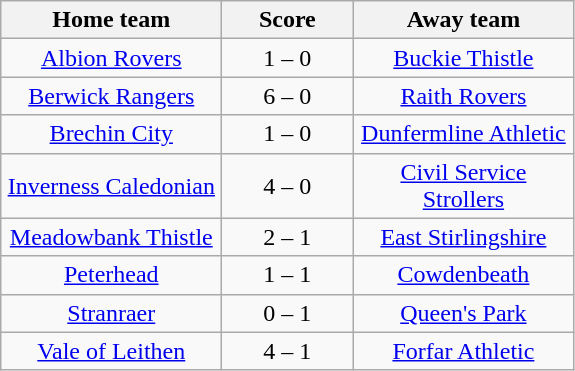<table class="wikitable" style="text-align: center">
<tr>
<th width=140>Home team</th>
<th width=80>Score</th>
<th width=140>Away team</th>
</tr>
<tr>
<td><a href='#'>Albion Rovers</a></td>
<td>1 – 0</td>
<td><a href='#'>Buckie Thistle</a></td>
</tr>
<tr>
<td><a href='#'>Berwick Rangers</a></td>
<td>6 – 0</td>
<td><a href='#'>Raith Rovers</a></td>
</tr>
<tr>
<td><a href='#'>Brechin City</a></td>
<td>1 – 0</td>
<td><a href='#'>Dunfermline Athletic</a></td>
</tr>
<tr>
<td><a href='#'>Inverness Caledonian</a></td>
<td>4 – 0</td>
<td><a href='#'>Civil Service Strollers</a></td>
</tr>
<tr>
<td><a href='#'>Meadowbank Thistle</a></td>
<td>2 – 1</td>
<td><a href='#'>East Stirlingshire</a></td>
</tr>
<tr>
<td><a href='#'>Peterhead</a></td>
<td>1 – 1</td>
<td><a href='#'>Cowdenbeath</a></td>
</tr>
<tr>
<td><a href='#'>Stranraer</a></td>
<td>0 – 1</td>
<td><a href='#'>Queen's Park</a></td>
</tr>
<tr>
<td><a href='#'>Vale of Leithen</a></td>
<td>4 – 1</td>
<td><a href='#'>Forfar Athletic</a></td>
</tr>
</table>
